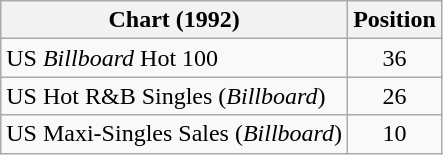<table class="wikitable sortable">
<tr>
<th>Chart (1992)</th>
<th>Position</th>
</tr>
<tr>
<td>US <em>Billboard</em> Hot 100</td>
<td align="center">36</td>
</tr>
<tr>
<td>US Hot R&B Singles (<em>Billboard</em>)</td>
<td align="center">26</td>
</tr>
<tr>
<td>US Maxi-Singles Sales (<em>Billboard</em>)</td>
<td align="center">10</td>
</tr>
</table>
